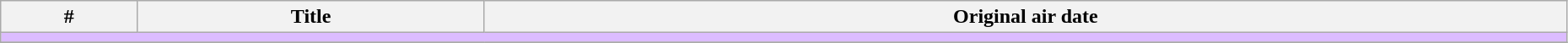<table class="wikitable" width="98%">
<tr>
<th>#</th>
<th>Title</th>
<th>Original air date</th>
</tr>
<tr>
<td colspan="150" bgcolor="#DCBCFF"></td>
</tr>
<tr>
</tr>
</table>
